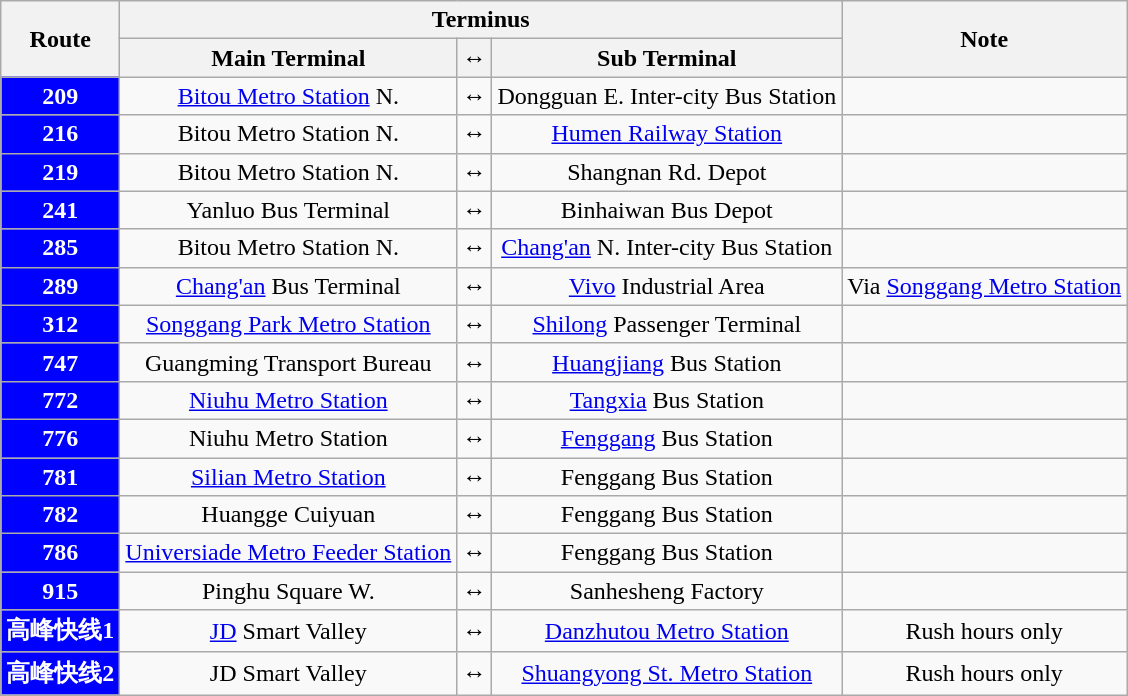<table class="wikitable" style="text-align: center;">
<tr>
<th rowspan="2">Route</th>
<th colspan="3">Terminus</th>
<th rowspan="2">Note</th>
</tr>
<tr>
<th>Main Terminal</th>
<th>↔</th>
<th>Sub Terminal</th>
</tr>
<tr>
<td style="background:blue;color:white"><strong>209</strong></td>
<td> <a href='#'>Bitou Metro Station</a> N.</td>
<td>↔</td>
<td>Dongguan E. Inter-city Bus Station</td>
<td></td>
</tr>
<tr>
<td style="background:blue;color:white"><strong>216</strong></td>
<td> Bitou Metro Station N.</td>
<td>↔</td>
<td>  <a href='#'>Humen Railway Station</a></td>
<td></td>
</tr>
<tr>
<td style="background:blue;color:white"><strong>219</strong></td>
<td> Bitou Metro Station N.</td>
<td>↔</td>
<td>Shangnan Rd. Depot</td>
<td></td>
</tr>
<tr>
<td style="background:blue;color:white"><strong>241</strong></td>
<td>Yanluo Bus Terminal</td>
<td>↔</td>
<td>Binhaiwan Bus Depot</td>
<td></td>
</tr>
<tr>
<td style="background:blue;color:white"><strong>285</strong></td>
<td> Bitou Metro Station N.</td>
<td>↔</td>
<td><a href='#'>Chang'an</a> N. Inter-city Bus Station</td>
<td></td>
</tr>
<tr>
<td style="background:blue;color:white"><strong>289</strong></td>
<td><a href='#'>Chang'an</a> Bus Terminal</td>
<td>↔</td>
<td><a href='#'>Vivo</a> Industrial Area</td>
<td>Via  <a href='#'>Songgang Metro Station</a></td>
</tr>
<tr>
<td style="background:blue;color:white"><strong>312</strong></td>
<td> <a href='#'>Songgang Park Metro Station</a></td>
<td>↔</td>
<td><a href='#'>Shilong</a> Passenger Terminal</td>
<td></td>
</tr>
<tr>
<td style="background:blue;color:white"><strong>747</strong></td>
<td>Guangming Transport Bureau</td>
<td>↔</td>
<td><a href='#'>Huangjiang</a> Bus Station</td>
<td></td>
</tr>
<tr>
<td style="background:blue;color:white"><strong>772</strong></td>
<td> <a href='#'>Niuhu Metro Station</a></td>
<td>↔</td>
<td><a href='#'>Tangxia</a> Bus Station</td>
<td></td>
</tr>
<tr>
<td style="background:blue;color:white"><strong>776</strong></td>
<td> Niuhu Metro Station</td>
<td>↔</td>
<td><a href='#'>Fenggang</a> Bus Station</td>
<td></td>
</tr>
<tr>
<td style="background:blue;color:white"><strong>781</strong></td>
<td> <a href='#'>Silian Metro Station</a></td>
<td>↔</td>
<td>Fenggang Bus Station</td>
<td></td>
</tr>
<tr>
<td style="background:blue;color:white"><strong>782</strong></td>
<td>Huangge Cuiyuan</td>
<td>↔</td>
<td>Fenggang Bus Station</td>
<td></td>
</tr>
<tr>
<td style="background:blue;color:white"><strong>786</strong></td>
<td> <a href='#'>Universiade Metro Feeder Station</a></td>
<td>↔</td>
<td>Fenggang Bus Station</td>
<td></td>
</tr>
<tr>
<td style="background:blue;color:white"><strong>915</strong></td>
<td>Pinghu Square W.</td>
<td>↔</td>
<td>Sanhesheng Factory</td>
<td></td>
</tr>
<tr>
<td style="background:blue;color:white"><strong>高峰快线1</strong></td>
<td><a href='#'>JD</a> Smart Valley</td>
<td>↔</td>
<td> <a href='#'>Danzhutou Metro Station</a></td>
<td>Rush hours only</td>
</tr>
<tr>
<td style="background:blue;color:white"><strong>高峰快线2</strong></td>
<td>JD Smart Valley</td>
<td>↔</td>
<td> <a href='#'>Shuangyong St. Metro Station</a></td>
<td>Rush hours only</td>
</tr>
</table>
